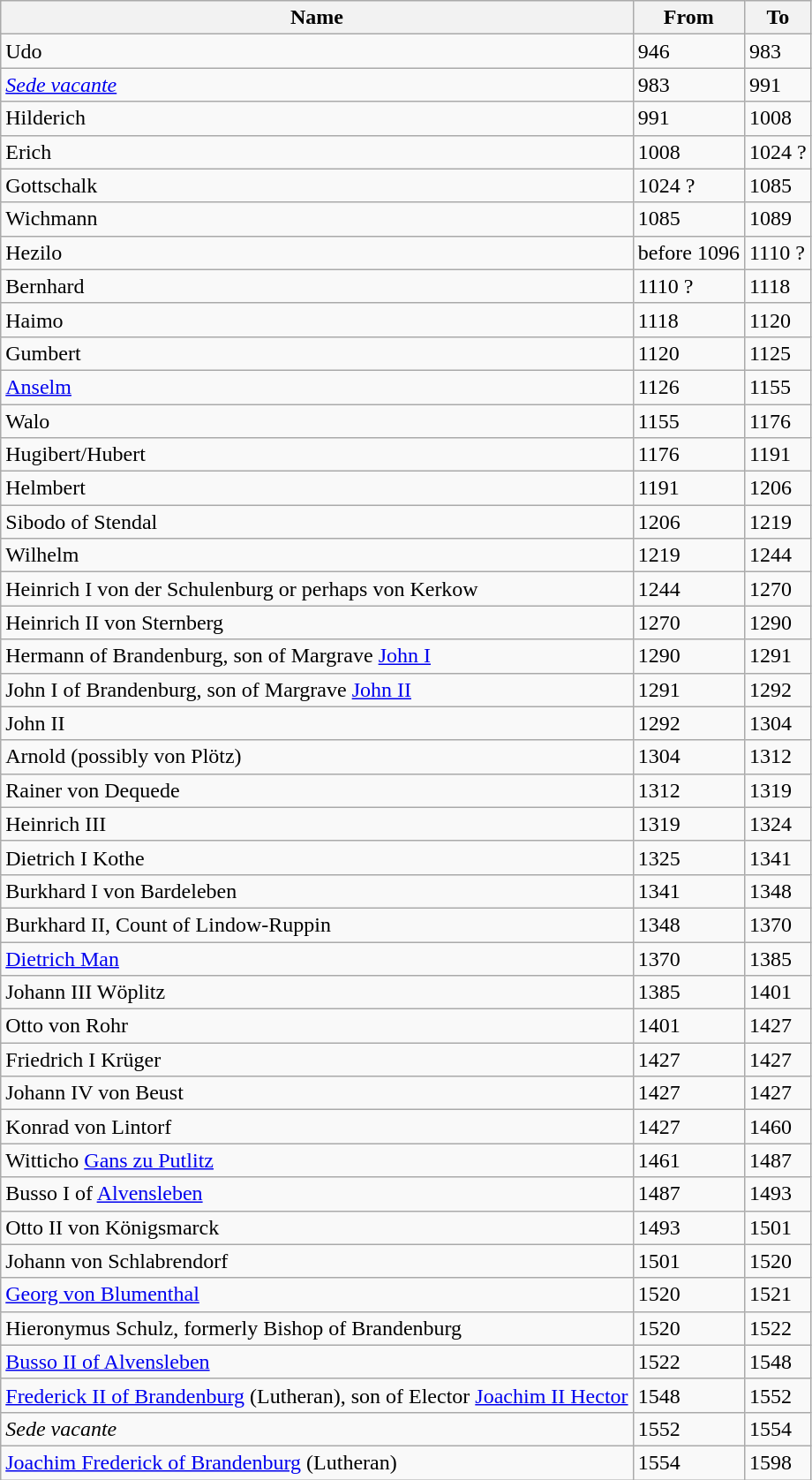<table class="wikitable">
<tr>
<th>Name</th>
<th>From</th>
<th>To</th>
</tr>
<tr>
<td>Udo</td>
<td>946</td>
<td>983</td>
</tr>
<tr>
<td><em><a href='#'>Sede vacante</a></em></td>
<td>983</td>
<td>991</td>
</tr>
<tr>
<td>Hilderich</td>
<td>991</td>
<td>1008</td>
</tr>
<tr>
<td>Erich</td>
<td>1008</td>
<td>1024 ?</td>
</tr>
<tr>
<td>Gottschalk</td>
<td>1024 ?</td>
<td>1085</td>
</tr>
<tr>
<td>Wichmann</td>
<td>1085</td>
<td>1089</td>
</tr>
<tr>
<td>Hezilo</td>
<td>before 1096</td>
<td>1110 ?</td>
</tr>
<tr>
<td>Bernhard</td>
<td>1110 ?</td>
<td>1118</td>
</tr>
<tr>
<td>Haimo</td>
<td>1118</td>
<td>1120</td>
</tr>
<tr>
<td>Gumbert</td>
<td>1120</td>
<td>1125</td>
</tr>
<tr>
<td><a href='#'>Anselm</a></td>
<td>1126</td>
<td>1155</td>
</tr>
<tr>
<td>Walo</td>
<td>1155</td>
<td>1176</td>
</tr>
<tr>
<td>Hugibert/Hubert</td>
<td>1176</td>
<td>1191</td>
</tr>
<tr>
<td>Helmbert</td>
<td>1191</td>
<td>1206</td>
</tr>
<tr>
<td>Sibodo of Stendal</td>
<td>1206</td>
<td>1219</td>
</tr>
<tr>
<td>Wilhelm</td>
<td>1219</td>
<td>1244</td>
</tr>
<tr>
<td>Heinrich I von der Schulenburg or perhaps von Kerkow</td>
<td>1244</td>
<td>1270</td>
</tr>
<tr>
<td>Heinrich II von Sternberg</td>
<td>1270</td>
<td>1290</td>
</tr>
<tr>
<td>Hermann of Brandenburg, son of Margrave <a href='#'>John I</a></td>
<td>1290</td>
<td>1291</td>
</tr>
<tr>
<td>John I of Brandenburg, son of Margrave <a href='#'>John II</a></td>
<td>1291</td>
<td>1292</td>
</tr>
<tr>
<td>John II</td>
<td>1292</td>
<td>1304</td>
</tr>
<tr>
<td>Arnold (possibly von Plötz)</td>
<td>1304</td>
<td>1312</td>
</tr>
<tr>
<td>Rainer von Dequede</td>
<td>1312</td>
<td>1319</td>
</tr>
<tr>
<td>Heinrich III</td>
<td>1319</td>
<td>1324</td>
</tr>
<tr>
<td>Dietrich I Kothe</td>
<td>1325</td>
<td>1341</td>
</tr>
<tr>
<td>Burkhard I von Bardeleben</td>
<td>1341</td>
<td>1348</td>
</tr>
<tr>
<td>Burkhard II, Count of Lindow-Ruppin</td>
<td>1348</td>
<td>1370</td>
</tr>
<tr>
<td><a href='#'>Dietrich Man</a></td>
<td>1370</td>
<td>1385</td>
</tr>
<tr>
<td>Johann III Wöplitz</td>
<td>1385</td>
<td>1401</td>
</tr>
<tr>
<td>Otto von Rohr</td>
<td>1401</td>
<td>1427</td>
</tr>
<tr>
<td>Friedrich I Krüger</td>
<td>1427</td>
<td>1427</td>
</tr>
<tr>
<td>Johann IV von Beust</td>
<td>1427</td>
<td>1427</td>
</tr>
<tr>
<td>Konrad von Lintorf</td>
<td>1427</td>
<td>1460</td>
</tr>
<tr>
<td>Witticho <a href='#'>Gans zu Putlitz</a></td>
<td>1461</td>
<td>1487</td>
</tr>
<tr>
<td>Busso I of <a href='#'>Alvensleben</a></td>
<td>1487</td>
<td>1493</td>
</tr>
<tr>
<td>Otto II von Königsmarck</td>
<td>1493</td>
<td>1501</td>
</tr>
<tr>
<td>Johann von Schlabrendorf</td>
<td>1501</td>
<td>1520</td>
</tr>
<tr>
<td><a href='#'>Georg von Blumenthal</a></td>
<td>1520</td>
<td>1521</td>
</tr>
<tr>
<td>Hieronymus Schulz, formerly Bishop of Brandenburg</td>
<td>1520</td>
<td>1522</td>
</tr>
<tr>
<td><a href='#'>Busso II of Alvensleben</a></td>
<td>1522</td>
<td>1548</td>
</tr>
<tr>
<td><a href='#'>Frederick II of Brandenburg</a> (Lutheran), son of Elector <a href='#'>Joachim II Hector</a></td>
<td>1548</td>
<td>1552</td>
</tr>
<tr>
<td><em>Sede vacante</em></td>
<td>1552</td>
<td>1554</td>
</tr>
<tr>
<td><a href='#'>Joachim Frederick of Brandenburg</a> (Lutheran)</td>
<td>1554</td>
<td>1598</td>
</tr>
</table>
